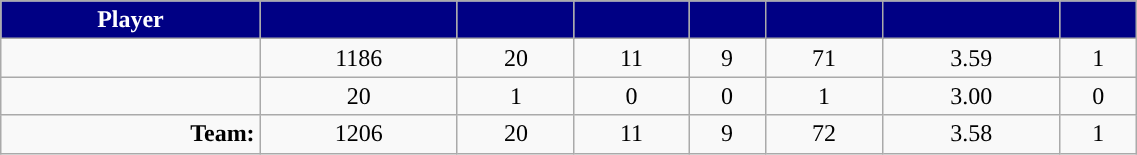<table style="width:60%;" class="wikitable sortable">
<tr>
<th style="color:white; background:#000084; ">Player</th>
<th style="color:white; background:#000084; "></th>
<th style="color:white; background:#000084; "></th>
<th style="color:white; background:#000084; "></th>
<th style="color:white; background:#000084; "></th>
<th style="color:white; background:#000084; "></th>
<th style="color:white; background:#000084; "></th>
<th style="color:white; background:#000084; "></th>
</tr>
<tr align="center">
<td align="right"></td>
<td>1186</td>
<td>20</td>
<td>11</td>
<td>9</td>
<td>71</td>
<td>3.59</td>
<td>1</td>
</tr>
<tr align="center">
<td align="right"></td>
<td>20</td>
<td>1</td>
<td>0</td>
<td>0</td>
<td>1</td>
<td>3.00</td>
<td>0</td>
</tr>
<tr align="center">
<td align="right"><strong>Team:</strong></td>
<td>1206</td>
<td>20</td>
<td>11</td>
<td>9</td>
<td>72</td>
<td>3.58</td>
<td>1</td>
</tr>
</table>
